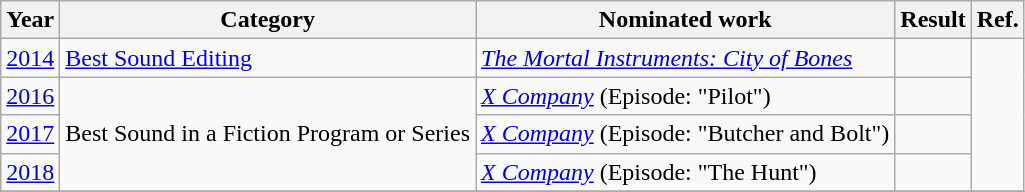<table class="wikitable sortable">
<tr>
<th>Year</th>
<th>Category</th>
<th>Nominated work</th>
<th>Result</th>
<th>Ref.</th>
</tr>
<tr>
<td><a href='#'>2014</a></td>
<td><a href='#'>Best Sound Editing</a></td>
<td><em><a href='#'>The Mortal Instruments: City of Bones</a></em></td>
<td></td>
<td rowspan="4"></td>
</tr>
<tr>
<td><a href='#'>2016</a></td>
<td rowspan="3">Best Sound in a Fiction Program or Series</td>
<td><em><a href='#'>X Company</a></em> (Episode: "Pilot")</td>
<td></td>
</tr>
<tr>
<td><a href='#'>2017</a></td>
<td><em><a href='#'>X Company</a></em> (Episode: "Butcher and Bolt")</td>
<td></td>
</tr>
<tr>
<td><a href='#'>2018</a></td>
<td><em><a href='#'>X Company</a></em> (Episode: "The Hunt")</td>
<td></td>
</tr>
<tr>
</tr>
</table>
